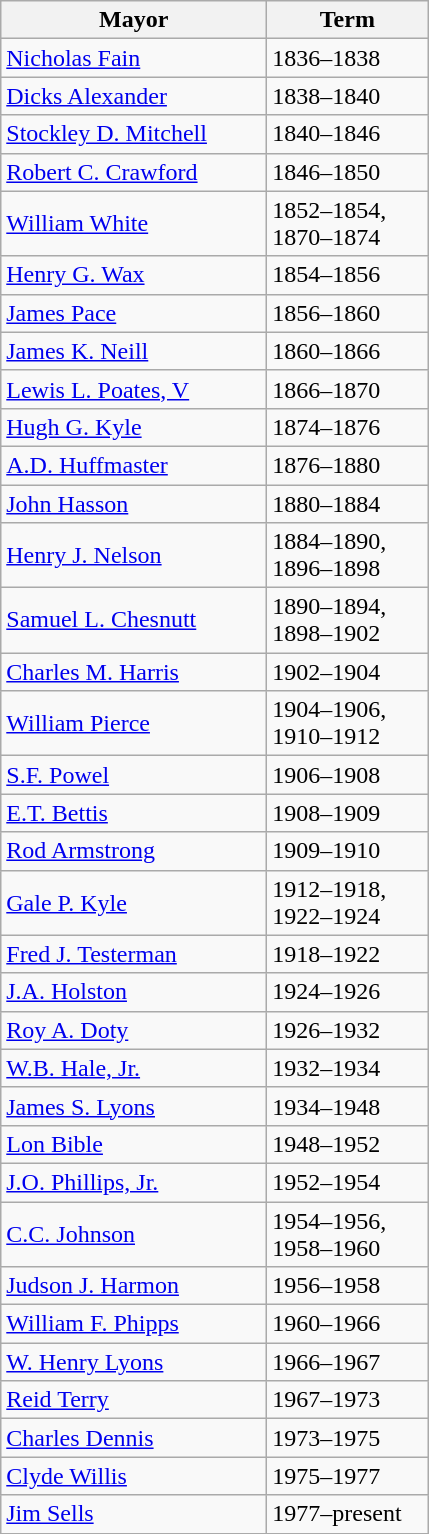<table class="wikitable sortable">
<tr>
<th>Mayor</th>
<th>Term</th>
</tr>
<tr>
<td width="170"><a href='#'>Nicholas Fain</a></td>
<td width="100">1836–1838</td>
</tr>
<tr>
<td><a href='#'>Dicks Alexander</a></td>
<td>1838–1840</td>
</tr>
<tr>
<td><a href='#'>Stockley D. Mitchell</a></td>
<td>1840–1846</td>
</tr>
<tr>
<td><a href='#'>Robert C. Crawford</a></td>
<td>1846–1850</td>
</tr>
<tr>
<td><a href='#'>William White</a></td>
<td>1852–1854, 1870–1874</td>
</tr>
<tr>
<td><a href='#'>Henry G. Wax</a></td>
<td>1854–1856</td>
</tr>
<tr>
<td><a href='#'>James Pace</a></td>
<td>1856–1860</td>
</tr>
<tr>
<td><a href='#'>James K. Neill</a></td>
<td>1860–1866</td>
</tr>
<tr>
<td><a href='#'>Lewis L. Poates, V</a></td>
<td>1866–1870</td>
</tr>
<tr>
<td><a href='#'>Hugh G. Kyle</a></td>
<td>1874–1876</td>
</tr>
<tr>
<td><a href='#'>A.D. Huffmaster</a></td>
<td>1876–1880</td>
</tr>
<tr>
<td><a href='#'>John Hasson</a></td>
<td>1880–1884</td>
</tr>
<tr>
<td><a href='#'>Henry J. Nelson</a></td>
<td>1884–1890, 1896–1898</td>
</tr>
<tr>
<td><a href='#'>Samuel L. Chesnutt</a></td>
<td>1890–1894, 1898–1902</td>
</tr>
<tr>
<td><a href='#'>Charles M. Harris</a></td>
<td>1902–1904</td>
</tr>
<tr>
<td><a href='#'>William Pierce</a></td>
<td>1904–1906, 1910–1912</td>
</tr>
<tr>
<td><a href='#'>S.F. Powel</a></td>
<td>1906–1908</td>
</tr>
<tr>
<td><a href='#'>E.T. Bettis</a></td>
<td>1908–1909</td>
</tr>
<tr>
<td><a href='#'>Rod Armstrong</a></td>
<td>1909–1910</td>
</tr>
<tr>
<td><a href='#'>Gale P. Kyle</a></td>
<td>1912–1918, 1922–1924</td>
</tr>
<tr>
<td><a href='#'>Fred J. Testerman</a></td>
<td>1918–1922</td>
</tr>
<tr>
<td><a href='#'>J.A. Holston</a></td>
<td>1924–1926</td>
</tr>
<tr>
<td><a href='#'>Roy A. Doty</a></td>
<td>1926–1932</td>
</tr>
<tr>
<td><a href='#'>W.B. Hale, Jr.</a></td>
<td>1932–1934</td>
</tr>
<tr>
<td><a href='#'>James S. Lyons</a></td>
<td>1934–1948</td>
</tr>
<tr>
<td><a href='#'>Lon Bible</a></td>
<td>1948–1952</td>
</tr>
<tr>
<td><a href='#'>J.O. Phillips, Jr.</a></td>
<td>1952–1954</td>
</tr>
<tr>
<td><a href='#'>C.C. Johnson</a></td>
<td>1954–1956, 1958–1960</td>
</tr>
<tr>
<td><a href='#'>Judson J. Harmon</a></td>
<td>1956–1958</td>
</tr>
<tr>
<td><a href='#'>William F. Phipps</a></td>
<td>1960–1966</td>
</tr>
<tr>
<td><a href='#'>W. Henry Lyons</a></td>
<td>1966–1967</td>
</tr>
<tr>
<td><a href='#'>Reid Terry</a></td>
<td>1967–1973</td>
</tr>
<tr>
<td><a href='#'>Charles Dennis</a></td>
<td>1973–1975</td>
</tr>
<tr>
<td><a href='#'>Clyde Willis</a></td>
<td>1975–1977</td>
</tr>
<tr>
<td><a href='#'>Jim Sells</a></td>
<td>1977–present</td>
</tr>
<tr>
</tr>
</table>
